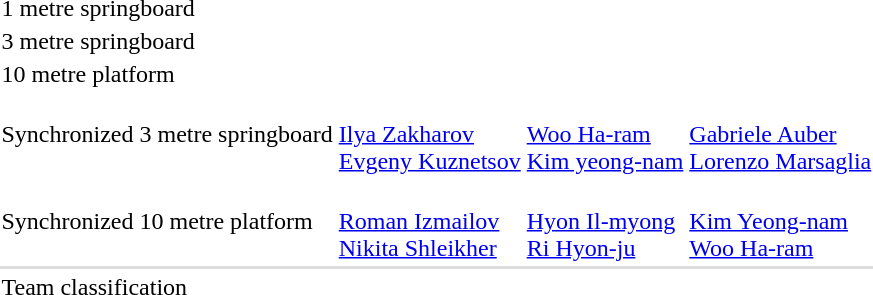<table>
<tr>
<td>1 metre springboard<br></td>
<td></td>
<td></td>
<td></td>
</tr>
<tr>
<td>3 metre springboard<br></td>
<td></td>
<td></td>
<td></td>
</tr>
<tr>
<td>10 metre platform<br></td>
<td></td>
<td></td>
<td></td>
</tr>
<tr>
<td>Synchronized 3 metre springboard<br></td>
<td><br><a href='#'>Ilya Zakharov</a><br><a href='#'>Evgeny Kuznetsov</a></td>
<td><br><a href='#'>Woo Ha-ram</a><br><a href='#'>Kim yeong-nam</a></td>
<td><br><a href='#'>Gabriele Auber</a><br><a href='#'>Lorenzo Marsaglia</a></td>
</tr>
<tr>
<td>Synchronized 10 metre platform<br></td>
<td><br><a href='#'>Roman Izmailov</a><br><a href='#'>Nikita Shleikher</a></td>
<td><br><a href='#'>Hyon Il-myong</a><br><a href='#'>Ri Hyon-ju</a></td>
<td><br><a href='#'>Kim Yeong-nam</a><br><a href='#'>Woo Ha-ram</a></td>
</tr>
<tr bgcolor=#DDDDDD>
<td colspan=4></td>
</tr>
<tr>
<td>Team classification<br></td>
<td></td>
<td></td>
<td></td>
</tr>
</table>
